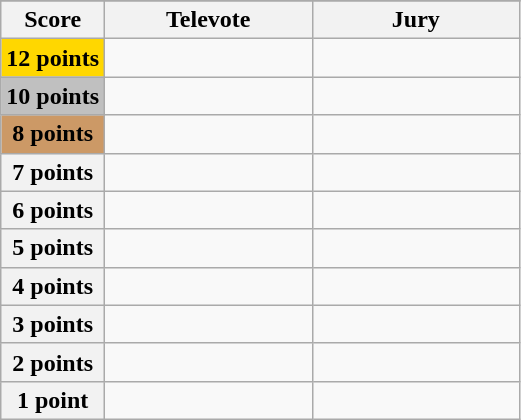<table class="wikitable">
<tr>
</tr>
<tr>
<th scope="col" width="20%">Score</th>
<th scope="col" width="40%">Televote</th>
<th scope="col" width="40%">Jury</th>
</tr>
<tr>
<th scope="row" style="background:gold">12 points</th>
<td></td>
<td></td>
</tr>
<tr>
<th scope="row" style="background:silver">10 points</th>
<td></td>
<td></td>
</tr>
<tr>
<th scope="row" style="background:#CC9966">8 points</th>
<td></td>
<td></td>
</tr>
<tr>
<th scope="row">7 points</th>
<td></td>
<td></td>
</tr>
<tr>
<th scope="row">6 points</th>
<td></td>
<td></td>
</tr>
<tr>
<th scope="row">5 points</th>
<td></td>
<td></td>
</tr>
<tr>
<th scope="row">4 points</th>
<td></td>
<td></td>
</tr>
<tr>
<th scope="row">3 points</th>
<td></td>
<td></td>
</tr>
<tr>
<th scope="row">2 points</th>
<td></td>
<td></td>
</tr>
<tr>
<th scope="row">1 point</th>
<td></td>
<td></td>
</tr>
</table>
